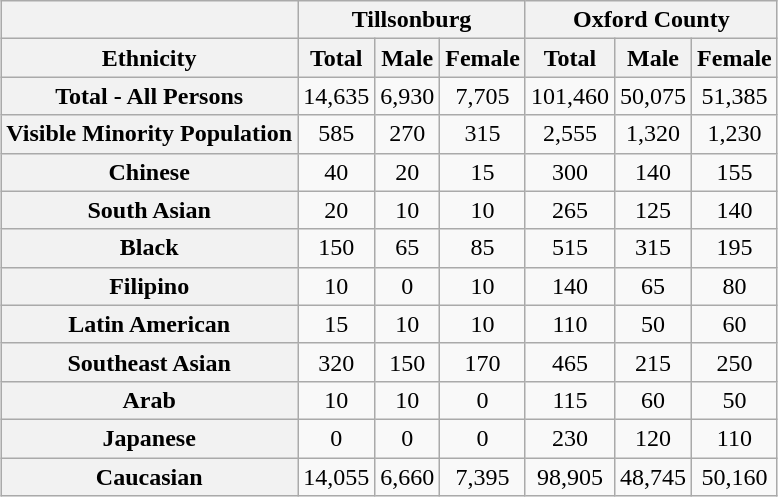<table class="wikitable" style="margin: 1em auto 1em auto">
<tr>
<th></th>
<th colspan="3">Tillsonburg</th>
<th colspan="3">Oxford County</th>
</tr>
<tr>
<th>Ethnicity</th>
<th>Total</th>
<th>Male</th>
<th>Female</th>
<th>Total</th>
<th>Male</th>
<th>Female</th>
</tr>
<tr align="center">
<th>Total - All Persons</th>
<td>14,635</td>
<td>6,930</td>
<td>7,705</td>
<td>101,460</td>
<td>50,075</td>
<td>51,385</td>
</tr>
<tr align="center">
<th>Visible Minority Population</th>
<td>585</td>
<td>270</td>
<td>315</td>
<td>2,555</td>
<td>1,320</td>
<td>1,230</td>
</tr>
<tr align="center">
<th>Chinese</th>
<td>40</td>
<td>20</td>
<td>15</td>
<td>300</td>
<td>140</td>
<td>155</td>
</tr>
<tr align="center">
<th>South Asian</th>
<td>20</td>
<td>10</td>
<td>10</td>
<td>265</td>
<td>125</td>
<td>140</td>
</tr>
<tr align="center">
<th>Black</th>
<td>150</td>
<td>65</td>
<td>85</td>
<td>515</td>
<td>315</td>
<td>195</td>
</tr>
<tr align="center">
<th>Filipino</th>
<td>10</td>
<td>0</td>
<td>10</td>
<td>140</td>
<td>65</td>
<td>80</td>
</tr>
<tr align="center">
<th>Latin American</th>
<td>15</td>
<td>10</td>
<td>10</td>
<td>110</td>
<td>50</td>
<td>60</td>
</tr>
<tr align="center">
<th>Southeast Asian</th>
<td>320</td>
<td>150</td>
<td>170</td>
<td>465</td>
<td>215</td>
<td>250</td>
</tr>
<tr align="center">
<th>Arab</th>
<td>10</td>
<td>10</td>
<td>0</td>
<td>115</td>
<td>60</td>
<td>50</td>
</tr>
<tr align="center">
<th>Japanese</th>
<td>0</td>
<td>0</td>
<td>0</td>
<td>230</td>
<td>120</td>
<td>110</td>
</tr>
<tr align="center">
<th>Caucasian</th>
<td>14,055</td>
<td>6,660</td>
<td>7,395</td>
<td>98,905</td>
<td>48,745</td>
<td>50,160</td>
</tr>
</table>
